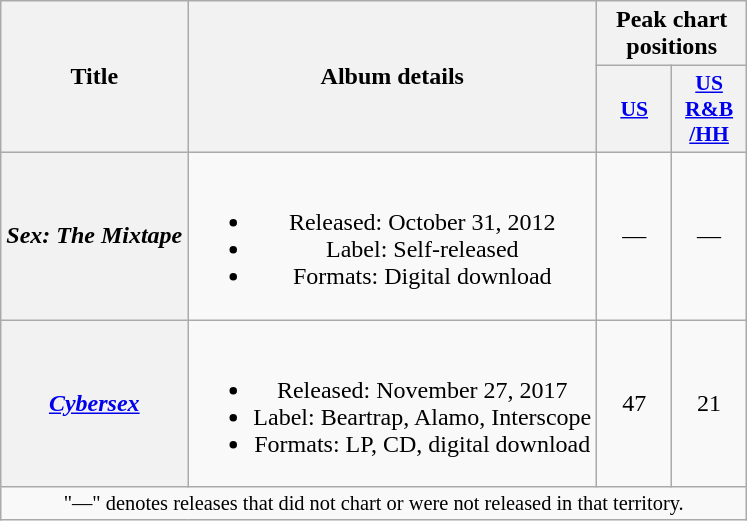<table class="wikitable plainrowheaders" style="text-align:center;">
<tr>
<th scope="col" rowspan="2">Title</th>
<th scope="col" rowspan="2">Album details</th>
<th scope="col" colspan="2">Peak chart positions</th>
</tr>
<tr>
<th scope="col" style="width:3em;font-size:90%;"><a href='#'>US</a><br></th>
<th scope="col" style="width:3em;font-size:90%;"><a href='#'>US<br>R&B<br>/HH</a><br></th>
</tr>
<tr>
<th scope="row"><em>Sex: The Mixtape</em></th>
<td><br><ul><li>Released: October 31, 2012</li><li>Label: Self-released</li><li>Formats: Digital download</li></ul></td>
<td>—</td>
<td>—</td>
</tr>
<tr>
<th scope="row"><em><a href='#'>Cybersex</a></em></th>
<td><br><ul><li>Released: November 27, 2017</li><li>Label: Beartrap, Alamo, Interscope</li><li>Formats: LP, CD, digital download</li></ul></td>
<td>47</td>
<td>21</td>
</tr>
<tr>
<td colspan="15" style="font-size:85%">"—" denotes releases that did not chart or were not released in that territory.</td>
</tr>
</table>
